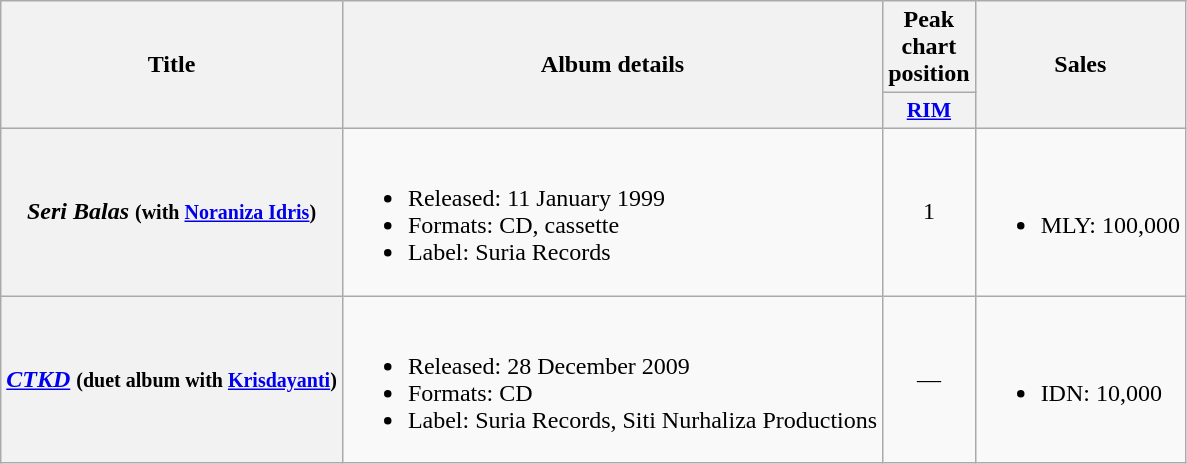<table class="wikitable plainrowheaders">
<tr>
<th rowspan="2">Title</th>
<th rowspan="2">Album details</th>
<th>Peak chart<br>position</th>
<th rowspan="2">Sales</th>
</tr>
<tr>
<th scope="col" style="width:3em;font-size:90%"><a href='#'>RIM</a><br></th>
</tr>
<tr>
<th scope="row"><em>Seri Balas</em> <small>(with <a href='#'>Noraniza Idris</a>)</small></th>
<td><br><ul><li>Released: 11 January 1999</li><li>Formats: CD, cassette</li><li>Label: Suria Records</li></ul></td>
<td align="center">1</td>
<td><br><ul><li>MLY: 100,000</li></ul></td>
</tr>
<tr>
<th scope="row"><a href='#'><em>CTKD</em></a> <small>(duet album with <a href='#'>Krisdayanti</a>)</small></th>
<td><br><ul><li>Released: 28 December 2009</li><li>Formats: CD</li><li>Label: Suria Records, Siti Nurhaliza Productions</li></ul></td>
<td align="center">—</td>
<td><br><ul><li>IDN: 10,000</li></ul></td>
</tr>
</table>
